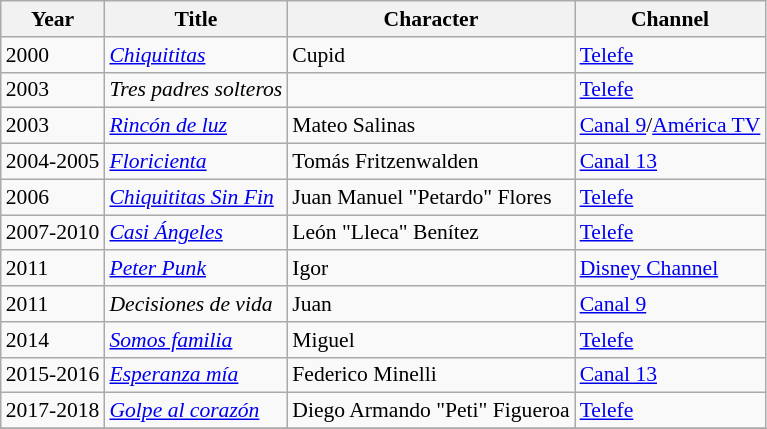<table class="wikitable" style="font-size: 90%;">
<tr>
<th>Year</th>
<th>Title</th>
<th>Character</th>
<th>Channel</th>
</tr>
<tr>
<td>2000</td>
<td><em><a href='#'>Chiquititas</a></em></td>
<td>Cupid</td>
<td><a href='#'>Telefe</a></td>
</tr>
<tr>
<td>2003</td>
<td><em>Tres padres solteros</em></td>
<td></td>
<td><a href='#'>Telefe</a></td>
</tr>
<tr>
<td>2003</td>
<td><em><a href='#'>Rincón de luz</a></em></td>
<td>Mateo Salinas</td>
<td><a href='#'>Canal 9</a>/<a href='#'>América TV</a></td>
</tr>
<tr>
<td>2004-2005</td>
<td><em><a href='#'>Floricienta</a></em></td>
<td>Tomás Fritzenwalden</td>
<td><a href='#'>Canal 13</a></td>
</tr>
<tr>
<td>2006</td>
<td><em><a href='#'>Chiquititas Sin Fin</a></em></td>
<td>Juan Manuel "Petardo" Flores</td>
<td><a href='#'>Telefe</a></td>
</tr>
<tr>
<td>2007-2010</td>
<td><em><a href='#'>Casi Ángeles</a></em></td>
<td>León "Lleca" Benítez</td>
<td><a href='#'>Telefe</a></td>
</tr>
<tr>
<td>2011</td>
<td><em><a href='#'>Peter Punk</a></em></td>
<td>Igor</td>
<td><a href='#'>Disney Channel</a></td>
</tr>
<tr>
<td>2011</td>
<td><em>Decisiones de vida</em></td>
<td>Juan</td>
<td><a href='#'>Canal 9</a></td>
</tr>
<tr>
<td>2014</td>
<td><em><a href='#'>Somos familia</a></em></td>
<td>Miguel</td>
<td><a href='#'>Telefe</a></td>
</tr>
<tr>
<td>2015-2016</td>
<td><em><a href='#'>Esperanza mía</a></em></td>
<td>Federico Minelli</td>
<td><a href='#'>Canal 13</a></td>
</tr>
<tr>
<td>2017-2018</td>
<td><em><a href='#'>Golpe al corazón</a></em></td>
<td>Diego Armando "Peti" Figueroa</td>
<td><a href='#'>Telefe</a></td>
</tr>
<tr>
</tr>
</table>
